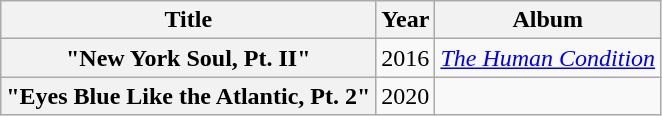<table class="wikitable plainrowheaders" style="text-align:center">
<tr>
<th>Title</th>
<th>Year</th>
<th>Album</th>
</tr>
<tr>
<th scope="row">"New York Soul, Pt. II"<br></th>
<td>2016</td>
<td><em><a href='#'>The Human Condition</a></em></td>
</tr>
<tr>
<th scope="row">"Eyes Blue Like the Atlantic, Pt. 2"<br></th>
<td>2020</td>
<td></td>
</tr>
</table>
